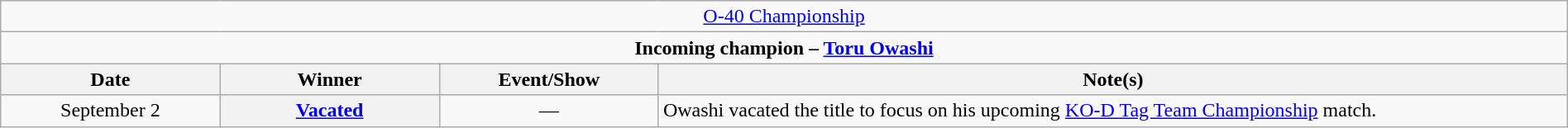<table class="wikitable" style="text-align:center; width:100%;">
<tr>
<td colspan="4" style="text-align: center;"><a href='#'>O-40 Championship</a></td>
</tr>
<tr>
<td colspan="4" style="text-align: center;"><strong>Incoming champion – <a href='#'>Toru Owashi</a></strong></td>
</tr>
<tr>
<th width=14%>Date</th>
<th width=14%>Winner</th>
<th width=14%>Event/Show</th>
<th width=58%>Note(s)</th>
</tr>
<tr>
<td>September 2</td>
<th><a href='#'>Vacated</a></th>
<td>—</td>
<td align=left>Owashi vacated the title to focus on his upcoming <a href='#'>KO-D Tag Team Championship</a> match.</td>
</tr>
</table>
